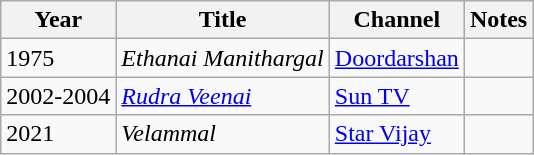<table class="wikitable">
<tr>
<th>Year</th>
<th>Title</th>
<th>Channel</th>
<th>Notes</th>
</tr>
<tr>
<td>1975</td>
<td><em>Ethanai Manithargal</em></td>
<td><a href='#'>Doordarshan</a></td>
<td></td>
</tr>
<tr>
<td>2002-2004</td>
<td><em><a href='#'>Rudra Veenai</a></em></td>
<td><a href='#'>Sun TV</a></td>
<td></td>
</tr>
<tr>
<td>2021</td>
<td><em>Velammal</em></td>
<td><a href='#'>Star Vijay</a></td>
<td></td>
</tr>
</table>
